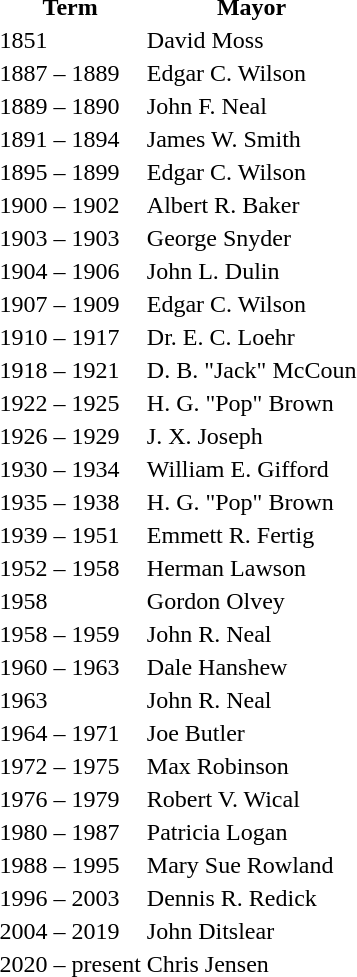<table class=wikita>
<tr>
<th>Term</th>
<th>Mayor</th>
</tr>
<tr>
<td>1851</td>
<td>David Moss</td>
</tr>
<tr>
<td>1887 – 1889</td>
<td>Edgar C. Wilson</td>
</tr>
<tr>
<td>1889 – 1890</td>
<td>John F. Neal</td>
</tr>
<tr>
<td>1891 – 1894</td>
<td>James W. Smith</td>
</tr>
<tr>
<td>1895 – 1899</td>
<td>Edgar C. Wilson</td>
</tr>
<tr>
<td>1900 – 1902</td>
<td>Albert R. Baker</td>
</tr>
<tr>
<td>1903 – 1903</td>
<td>George Snyder</td>
</tr>
<tr>
<td>1904 – 1906</td>
<td>John L. Dulin</td>
</tr>
<tr>
<td>1907 – 1909</td>
<td>Edgar C. Wilson</td>
</tr>
<tr>
<td>1910 – 1917</td>
<td>Dr. E. C. Loehr</td>
</tr>
<tr>
<td>1918 – 1921</td>
<td>D. B. "Jack" McCoun</td>
</tr>
<tr>
<td>1922 – 1925</td>
<td>H. G. "Pop" Brown</td>
</tr>
<tr>
<td>1926 – 1929</td>
<td>J. X. Joseph</td>
</tr>
<tr>
<td>1930 – 1934</td>
<td>William E. Gifford</td>
</tr>
<tr>
<td>1935 – 1938</td>
<td>H. G. "Pop" Brown</td>
</tr>
<tr>
<td>1939 – 1951</td>
<td>Emmett R. Fertig</td>
</tr>
<tr>
<td>1952 – 1958</td>
<td>Herman Lawson</td>
</tr>
<tr>
<td>1958</td>
<td>Gordon Olvey</td>
</tr>
<tr>
<td>1958 – 1959</td>
<td>John R. Neal</td>
</tr>
<tr>
<td>1960 – 1963</td>
<td>Dale Hanshew</td>
</tr>
<tr>
<td>1963</td>
<td>John R. Neal</td>
</tr>
<tr>
<td>1964 – 1971</td>
<td>Joe Butler</td>
</tr>
<tr>
<td>1972 – 1975</td>
<td>Max Robinson</td>
</tr>
<tr>
<td>1976 – 1979</td>
<td>Robert V. Wical</td>
</tr>
<tr>
<td>1980 – 1987</td>
<td>Patricia Logan</td>
</tr>
<tr>
<td>1988 – 1995</td>
<td>Mary Sue Rowland</td>
</tr>
<tr>
<td>1996 – 2003</td>
<td>Dennis R. Redick</td>
</tr>
<tr>
<td>2004 – 2019</td>
<td>John Ditslear</td>
</tr>
<tr>
<td>2020 – present</td>
<td>Chris Jensen</td>
</tr>
</table>
